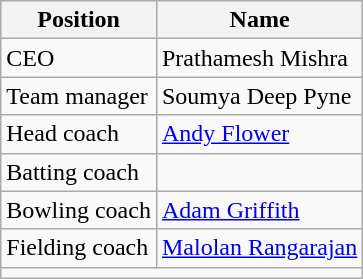<table class="wikitable">
<tr>
<th>Position</th>
<th>Name</th>
</tr>
<tr>
<td>CEO</td>
<td>Prathamesh Mishra</td>
</tr>
<tr>
<td>Team manager</td>
<td>Soumya Deep Pyne</td>
</tr>
<tr>
<td>Head coach</td>
<td><a href='#'>Andy Flower</a></td>
</tr>
<tr>
<td>Batting coach</td>
<td></td>
</tr>
<tr>
<td>Bowling coach</td>
<td><a href='#'>Adam Griffith</a></td>
</tr>
<tr>
<td>Fielding coach</td>
<td><a href='#'>Malolan Rangarajan</a></td>
</tr>
<tr>
<td colspan="2"><small></small></td>
</tr>
</table>
